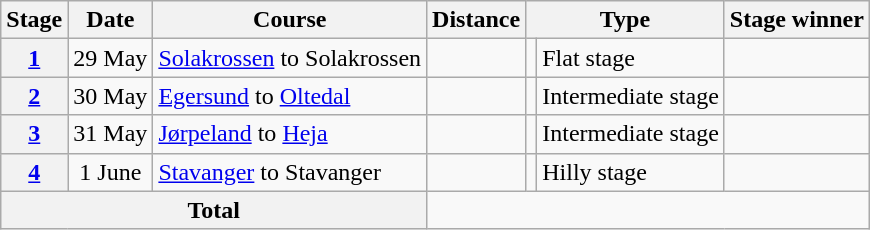<table class="wikitable">
<tr>
<th scope="col">Stage</th>
<th scope="col">Date</th>
<th scope="col">Course</th>
<th scope="col">Distance</th>
<th scope="col" colspan="2">Type</th>
<th scope="col">Stage winner</th>
</tr>
<tr>
<th scope="row"><a href='#'>1</a></th>
<td style="text-align:center;">29 May</td>
<td><a href='#'>Solakrossen</a> to Solakrossen</td>
<td style="text-align:center;"></td>
<td></td>
<td>Flat stage</td>
<td></td>
</tr>
<tr>
<th scope="row"><a href='#'>2</a></th>
<td style="text-align:center;">30 May</td>
<td><a href='#'>Egersund</a> to <a href='#'>Oltedal</a></td>
<td style="text-align:center;"></td>
<td></td>
<td>Intermediate stage</td>
<td></td>
</tr>
<tr>
<th scope="row"><a href='#'>3</a></th>
<td style="text-align:center;">31 May</td>
<td><a href='#'>Jørpeland</a> to <a href='#'>Heja</a></td>
<td style="text-align:center;"></td>
<td></td>
<td>Intermediate stage</td>
<td></td>
</tr>
<tr>
<th scope="row"><a href='#'>4</a></th>
<td style="text-align:center;">1 June</td>
<td><a href='#'>Stavanger</a> to Stavanger</td>
<td style="text-align:center;"></td>
<td></td>
<td>Hilly stage</td>
<td></td>
</tr>
<tr>
<th colspan="3">Total</th>
<td colspan="4" style="text-align:center;"></td>
</tr>
</table>
